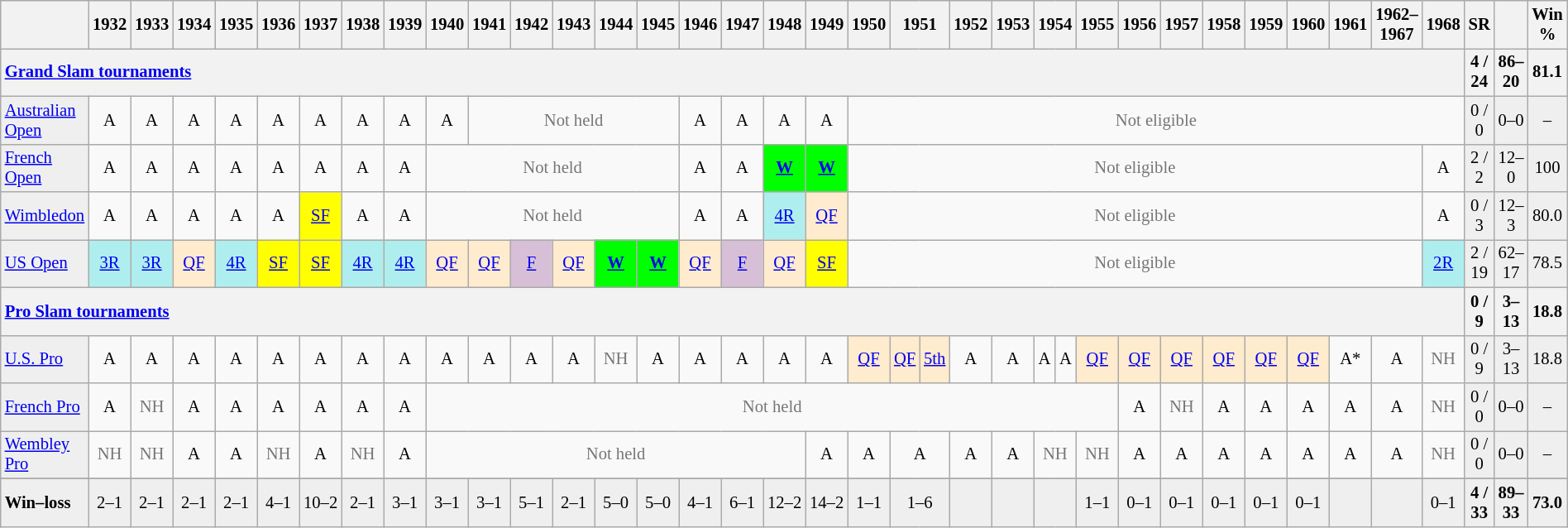<table class="wikitable nowrap" style=font-size:86%;text-align:center>
<tr style="background:#efefef;">
<th style="width:90px;"></th>
<th>1932</th>
<th>1933</th>
<th>1934</th>
<th>1935</th>
<th>1936</th>
<th>1937</th>
<th>1938</th>
<th>1939</th>
<th>1940</th>
<th>1941</th>
<th>1942</th>
<th>1943</th>
<th>1944</th>
<th>1945</th>
<th>1946</th>
<th>1947</th>
<th>1948</th>
<th>1949</th>
<th>1950</th>
<th colspan=2>1951</th>
<th>1952</th>
<th>1953</th>
<th colspan=2>1954</th>
<th>1955</th>
<th>1956</th>
<th>1957</th>
<th>1958</th>
<th>1959</th>
<th>1960</th>
<th>1961</th>
<th>1962–1967</th>
<th>1968</th>
<th style="width:45px;">SR</th>
<th style="width:45px;"></th>
<th style="width:45px;">Win %</th>
</tr>
<tr>
<th style="text-align:left;" colspan=35><a href='#'>Grand Slam tournaments</a></th>
<th>4 / 24</th>
<th>86–20</th>
<th>81.1</th>
</tr>
<tr>
<td style="text-align:left;" bgcolor=efefef><a href='#'>Australian Open</a></td>
<td>A</td>
<td>A</td>
<td>A</td>
<td>A</td>
<td>A</td>
<td>A</td>
<td>A</td>
<td>A</td>
<td>A</td>
<td colspan=5 style=color:#767676>Not held</td>
<td>A</td>
<td>A</td>
<td>A</td>
<td>A</td>
<td colspan=16 style=color:#767676>Not eligible</td>
<td bgcolor=efefef>0 / 0</td>
<td bgcolor=efefef>0–0</td>
<td bgcolor=efefef>–</td>
</tr>
<tr>
<td style="text-align:left;" bgcolor=efefef><a href='#'>French Open</a></td>
<td>A</td>
<td>A</td>
<td>A</td>
<td>A</td>
<td>A</td>
<td>A</td>
<td>A</td>
<td>A</td>
<td colspan=6 style=color:#767676>Not held</td>
<td>A</td>
<td>A</td>
<td bgcolor=lime><a href='#'><strong>W</strong></a></td>
<td bgcolor=lime><a href='#'><strong>W</strong></a></td>
<td colspan=15 style=color:#767676>Not eligible</td>
<td>A</td>
<td bgcolor=efefef>2 / 2</td>
<td bgcolor=efefef>12–0</td>
<td bgcolor=efefef>100</td>
</tr>
<tr>
<td style="text-align:left;" bgcolor=efefef><a href='#'>Wimbledon</a></td>
<td>A</td>
<td>A</td>
<td>A</td>
<td>A</td>
<td>A</td>
<td bgcolor=yellow><a href='#'>SF</a></td>
<td>A</td>
<td>A</td>
<td colspan=6 style=color:#767676>Not held</td>
<td>A</td>
<td>A</td>
<td bgcolor=afeeee><a href='#'>4R</a></td>
<td bgcolor=ffebcd><a href='#'>QF</a></td>
<td colspan=15 style=color:#767676>Not eligible</td>
<td>A</td>
<td bgcolor=efefef>0 / 3</td>
<td bgcolor=efefef>12–3</td>
<td bgcolor=efefef>80.0</td>
</tr>
<tr>
<td style="text-align:left;" bgcolor=efefef><a href='#'>US Open</a></td>
<td bgcolor=afeeee><a href='#'>3R</a></td>
<td bgcolor=afeeee><a href='#'>3R</a></td>
<td bgcolor=ffebcd><a href='#'>QF</a></td>
<td bgcolor=afeeee><a href='#'>4R</a></td>
<td bgcolor=yellow><a href='#'>SF</a></td>
<td bgcolor=yellow><a href='#'>SF</a></td>
<td bgcolor=afeeee><a href='#'>4R</a></td>
<td bgcolor=afeeee><a href='#'>4R</a></td>
<td bgcolor=ffebcd><a href='#'>QF</a></td>
<td bgcolor=ffebcd><a href='#'>QF</a></td>
<td bgcolor=thistle><a href='#'>F</a></td>
<td bgcolor=ffebcd><a href='#'>QF</a></td>
<td bgcolor=lime><strong><a href='#'>W</a></strong></td>
<td bgcolor=lime><strong><a href='#'>W</a></strong></td>
<td bgcolor=ffebcd><a href='#'>QF</a></td>
<td bgcolor=thistle><a href='#'>F</a></td>
<td bgcolor=ffebcd><a href='#'>QF</a></td>
<td bgcolor=yellow><a href='#'>SF</a></td>
<td colspan=15 style=color:#767676>Not eligible</td>
<td bgcolor=afeeee><a href='#'>2R</a></td>
<td bgcolor=efefef>2 / 19</td>
<td bgcolor=efefef>62–17</td>
<td bgcolor=efefef>78.5</td>
</tr>
<tr>
<th style="text-align:left;" colspan=35><a href='#'>Pro Slam tournaments</a></th>
<th>0 / 9</th>
<th>3–13</th>
<th>18.8</th>
</tr>
<tr>
<td style="text-align:left;" bgcolor=efefef><a href='#'>U.S. Pro</a></td>
<td>A</td>
<td>A</td>
<td>A</td>
<td>A</td>
<td>A</td>
<td>A</td>
<td>A</td>
<td>A</td>
<td>A</td>
<td>A</td>
<td>A</td>
<td>A</td>
<td style=color:#767676>NH</td>
<td>A</td>
<td>A</td>
<td>A</td>
<td>A</td>
<td>A</td>
<td bgcolor=ffebcd><a href='#'>QF</a></td>
<td bgcolor=ffebcd><a href='#'>QF</a></td>
<td bgcolor=ffebcd><a href='#'>5th</a></td>
<td>A</td>
<td>A</td>
<td>A</td>
<td>A</td>
<td bgcolor=ffebcd><a href='#'>QF</a></td>
<td bgcolor=ffebcd><a href='#'>QF</a></td>
<td bgcolor=ffebcd><a href='#'>QF</a></td>
<td bgcolor=ffebcd><a href='#'>QF</a></td>
<td bgcolor=ffebcd><a href='#'>QF</a></td>
<td bgcolor=ffebcd><a href='#'>QF</a></td>
<td>A*</td>
<td>A</td>
<td style=color:#767676>NH</td>
<td bgcolor=efefef>0 / 9</td>
<td bgcolor=efefef>3–13</td>
<td bgcolor=efefef>18.8</td>
</tr>
<tr>
<td style="text-align:left;" bgcolor=efefef><a href='#'>French Pro</a></td>
<td>A</td>
<td style=color:#767676>NH</td>
<td>A</td>
<td>A</td>
<td>A</td>
<td>A</td>
<td>A</td>
<td>A</td>
<td colspan=18 style=color:#767676>Not held</td>
<td>A</td>
<td style=color:#767676>NH</td>
<td>A</td>
<td>A</td>
<td>A</td>
<td>A</td>
<td>A</td>
<td style=color:#767676>NH</td>
<td bgcolor=efefef>0 / 0</td>
<td bgcolor=efefef>0–0</td>
<td bgcolor=efefef>–</td>
</tr>
<tr>
<td style="text-align:left;" bgcolor=efefef><a href='#'>Wembley Pro</a></td>
<td style=color:#767676>NH</td>
<td style=color:#767676>NH</td>
<td>A</td>
<td>A</td>
<td style=color:#767676>NH</td>
<td>A</td>
<td style=color:#767676>NH</td>
<td>A</td>
<td colspan=9 style=color:#767676>Not held</td>
<td>A</td>
<td>A</td>
<td colspan=2>A</td>
<td>A</td>
<td>A</td>
<td colspan=2 style=color:#767676>NH</td>
<td style=color:#767676>NH</td>
<td>A</td>
<td>A</td>
<td>A</td>
<td>A</td>
<td>A</td>
<td>A</td>
<td>A</td>
<td style=color:#767676>NH</td>
<td bgcolor=efefef>0 / 0</td>
<td bgcolor=efefef>0–0</td>
<td bgcolor=efefef>–</td>
</tr>
<tr>
</tr>
<tr style="background:#efefef;">
<td style="text-align:left;" bgcolor=efefef><strong>Win–loss</strong></td>
<td>2–1</td>
<td>2–1</td>
<td>2–1</td>
<td>2–1</td>
<td>4–1</td>
<td>10–2</td>
<td>2–1</td>
<td>3–1</td>
<td>3–1</td>
<td>3–1</td>
<td>5–1</td>
<td>2–1</td>
<td>5–0</td>
<td>5–0</td>
<td>4–1</td>
<td>6–1</td>
<td>12–2</td>
<td>14–2</td>
<td>1–1</td>
<td colspan=2>1–6</td>
<td></td>
<td></td>
<td colspan=2></td>
<td>1–1</td>
<td>0–1</td>
<td>0–1</td>
<td>0–1</td>
<td>0–1</td>
<td>0–1</td>
<td></td>
<td></td>
<td>0–1</td>
<td bgcolor=efefef><strong>4 / 33</strong></td>
<td bgcolor=efefef><strong>89–33</strong></td>
<td bgcolor=efefef><strong>73.0</strong></td>
</tr>
</table>
